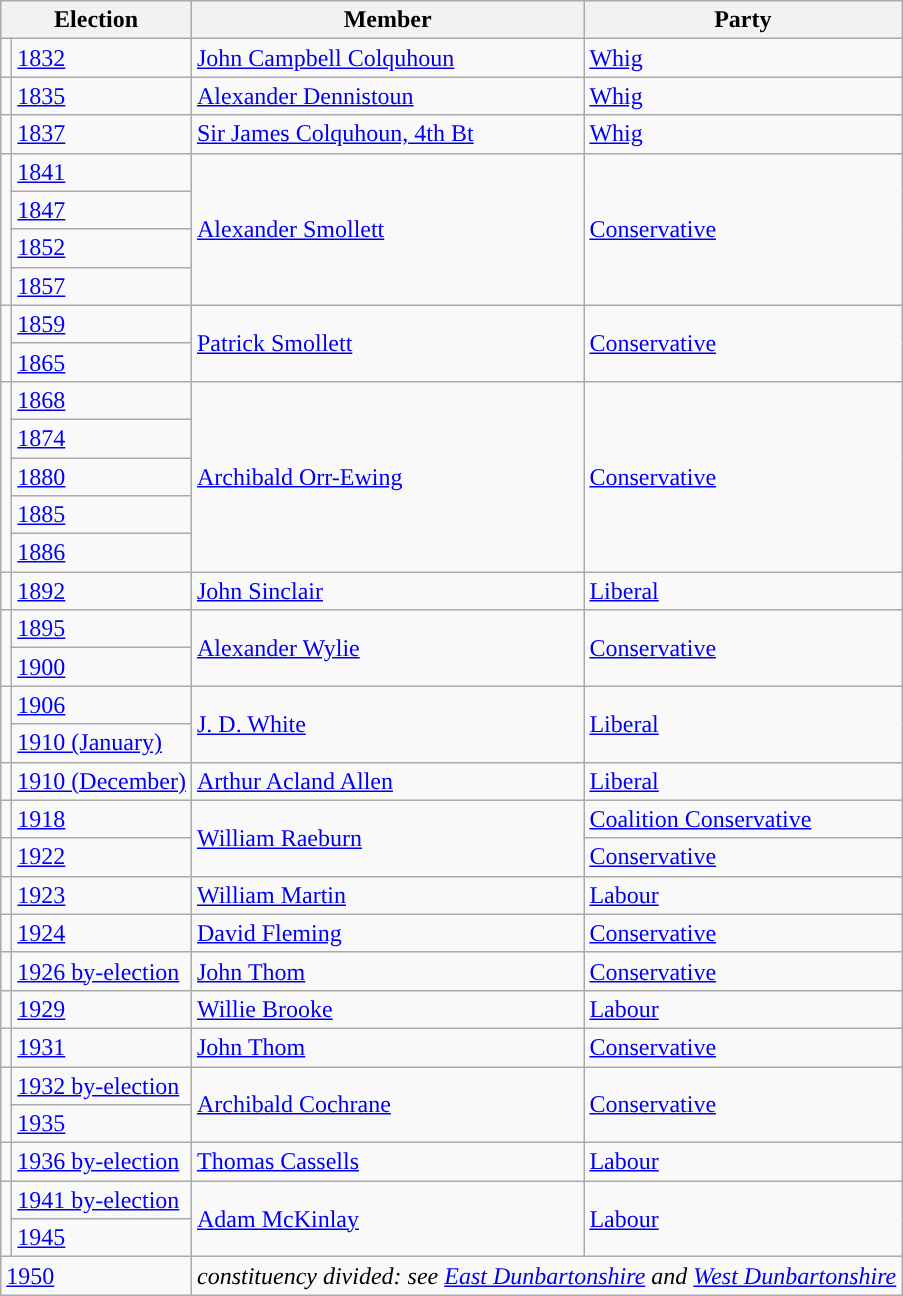<table class = "wikitable">
<tr>
<th colspan="2">Election</th>
<th>Member</th>
<th>Party</th>
</tr>
<tr>
<td style="color:inherit;background-color: "></td>
<td><a href='#'>1832</a></td>
<td><a href='#'>John Campbell Colquhoun</a></td>
<td><a href='#'>Whig</a></td>
</tr>
<tr>
<td style="color:inherit;background-color: "></td>
<td><a href='#'>1835</a></td>
<td><a href='#'>Alexander Dennistoun</a></td>
<td><a href='#'>Whig</a></td>
</tr>
<tr>
<td style="color:inherit;background-color: "></td>
<td><a href='#'>1837</a></td>
<td><a href='#'>Sir James Colquhoun, 4th Bt</a></td>
<td><a href='#'>Whig</a></td>
</tr>
<tr>
<td rowspan="4" style="color:inherit;background-color: "></td>
<td><a href='#'>1841</a></td>
<td rowspan="4"><a href='#'>Alexander Smollett</a></td>
<td rowspan="4"><a href='#'>Conservative</a></td>
</tr>
<tr>
<td><a href='#'>1847</a></td>
</tr>
<tr>
<td><a href='#'>1852</a></td>
</tr>
<tr>
<td><a href='#'>1857</a></td>
</tr>
<tr>
<td rowspan="2" style="color:inherit;background-color: "></td>
<td><a href='#'>1859</a></td>
<td rowspan="2"><a href='#'>Patrick Smollett</a></td>
<td rowspan="2"><a href='#'>Conservative</a></td>
</tr>
<tr>
<td><a href='#'>1865</a></td>
</tr>
<tr>
<td rowspan="5" style="color:inherit;background-color: "></td>
<td><a href='#'>1868</a></td>
<td rowspan="5"><a href='#'>Archibald Orr-Ewing</a></td>
<td rowspan="5"><a href='#'>Conservative</a></td>
</tr>
<tr>
<td><a href='#'>1874</a></td>
</tr>
<tr>
<td><a href='#'>1880</a></td>
</tr>
<tr>
<td><a href='#'>1885</a></td>
</tr>
<tr>
<td><a href='#'>1886</a></td>
</tr>
<tr>
<td style="color:inherit;background-color: "></td>
<td><a href='#'>1892</a></td>
<td><a href='#'>John Sinclair</a></td>
<td><a href='#'>Liberal</a></td>
</tr>
<tr>
<td rowspan="2" style="color:inherit;background-color: "></td>
<td><a href='#'>1895</a></td>
<td rowspan="2"><a href='#'>Alexander Wylie</a></td>
<td rowspan="2"><a href='#'>Conservative</a></td>
</tr>
<tr>
<td><a href='#'>1900</a></td>
</tr>
<tr>
<td rowspan="2" style="color:inherit;background-color: "></td>
<td><a href='#'>1906</a></td>
<td rowspan="2"><a href='#'>J. D. White</a></td>
<td rowspan="2"><a href='#'>Liberal</a></td>
</tr>
<tr>
<td><a href='#'>1910 (January)</a></td>
</tr>
<tr>
<td style="color:inherit;background-color: "></td>
<td><a href='#'>1910 (December)</a></td>
<td><a href='#'>Arthur Acland Allen</a></td>
<td><a href='#'>Liberal</a></td>
</tr>
<tr>
<td style="color:inherit;background-color: "></td>
<td><a href='#'>1918</a></td>
<td rowspan="2"><a href='#'>William Raeburn</a></td>
<td><a href='#'>Coalition Conservative</a></td>
</tr>
<tr>
<td style="color:inherit;background-color: "></td>
<td><a href='#'>1922</a></td>
<td><a href='#'>Conservative</a></td>
</tr>
<tr>
<td style="color:inherit;background-color: "></td>
<td><a href='#'>1923</a></td>
<td><a href='#'>William Martin</a></td>
<td><a href='#'>Labour</a></td>
</tr>
<tr>
<td style="color:inherit;background-color: "></td>
<td><a href='#'>1924</a></td>
<td><a href='#'>David Fleming</a></td>
<td><a href='#'>Conservative</a></td>
</tr>
<tr>
<td style="color:inherit;background-color: "></td>
<td><a href='#'>1926 by-election</a></td>
<td><a href='#'>John Thom</a></td>
<td><a href='#'>Conservative</a></td>
</tr>
<tr>
<td style="color:inherit;background-color: "></td>
<td><a href='#'>1929</a></td>
<td><a href='#'>Willie Brooke</a></td>
<td><a href='#'>Labour</a></td>
</tr>
<tr>
<td style="color:inherit;background-color: "></td>
<td><a href='#'>1931</a></td>
<td><a href='#'>John Thom</a></td>
<td><a href='#'>Conservative</a></td>
</tr>
<tr>
<td rowspan="2" style="color:inherit;background-color: "></td>
<td><a href='#'>1932 by-election</a></td>
<td rowspan="2"><a href='#'>Archibald Cochrane</a></td>
<td rowspan="2"><a href='#'>Conservative</a></td>
</tr>
<tr>
<td><a href='#'>1935</a></td>
</tr>
<tr>
<td style="color:inherit;background-color: "></td>
<td><a href='#'>1936 by-election</a></td>
<td><a href='#'>Thomas Cassells</a></td>
<td><a href='#'>Labour</a></td>
</tr>
<tr>
<td rowspan="2" style="color:inherit;background-color: "></td>
<td><a href='#'>1941 by-election</a></td>
<td rowspan="2"><a href='#'>Adam McKinlay</a></td>
<td rowspan="2"><a href='#'>Labour</a></td>
</tr>
<tr>
<td><a href='#'>1945</a></td>
</tr>
<tr>
<td colspan="2"><a href='#'>1950</a></td>
<td colspan="2"><em>constituency divided: see <a href='#'>East Dunbartonshire</a> and <a href='#'>West Dunbartonshire</a></em></td>
</tr>
</table>
